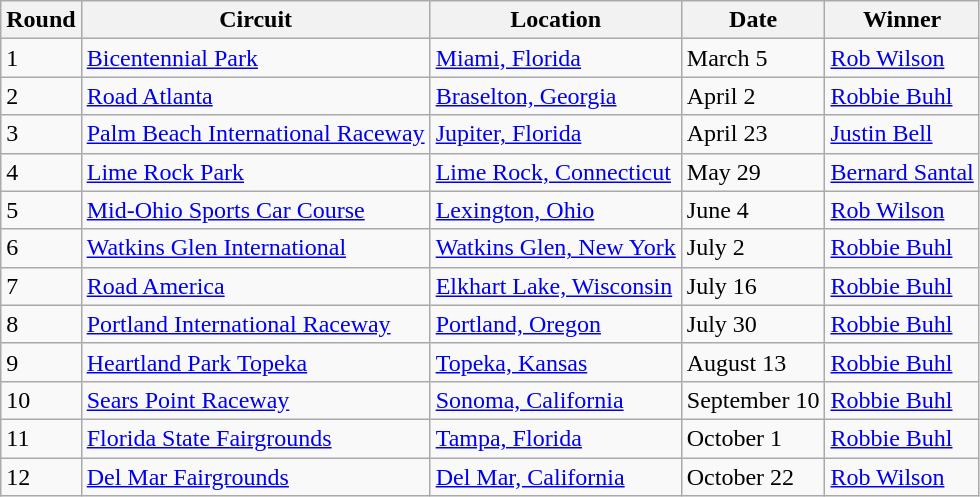<table class="wikitable">
<tr>
<th>Round</th>
<th>Circuit</th>
<th>Location</th>
<th>Date</th>
<th>Winner</th>
</tr>
<tr>
<td>1</td>
<td><a href='#'>Bicentennial Park</a></td>
<td> <a href='#'>Miami, Florida</a></td>
<td>March 5</td>
<td> <a href='#'>Rob Wilson</a></td>
</tr>
<tr>
<td>2</td>
<td><a href='#'>Road Atlanta</a></td>
<td> <a href='#'>Braselton, Georgia</a></td>
<td>April 2</td>
<td> <a href='#'>Robbie Buhl</a></td>
</tr>
<tr>
<td>3</td>
<td><a href='#'>Palm Beach International Raceway</a></td>
<td> <a href='#'>Jupiter, Florida</a></td>
<td>April 23</td>
<td> <a href='#'>Justin Bell</a></td>
</tr>
<tr>
<td>4</td>
<td><a href='#'>Lime Rock Park</a></td>
<td> <a href='#'>Lime Rock, Connecticut</a></td>
<td>May 29</td>
<td> <a href='#'>Bernard Santal</a></td>
</tr>
<tr>
<td>5</td>
<td><a href='#'>Mid-Ohio Sports Car Course</a></td>
<td> <a href='#'>Lexington, Ohio</a></td>
<td>June 4</td>
<td> <a href='#'>Rob Wilson</a></td>
</tr>
<tr>
<td>6</td>
<td><a href='#'>Watkins Glen International</a></td>
<td> <a href='#'>Watkins Glen, New York</a></td>
<td>July 2</td>
<td> <a href='#'>Robbie Buhl</a></td>
</tr>
<tr>
<td>7</td>
<td><a href='#'>Road America</a></td>
<td> <a href='#'>Elkhart Lake, Wisconsin</a></td>
<td>July 16</td>
<td> <a href='#'>Robbie Buhl</a></td>
</tr>
<tr>
<td>8</td>
<td><a href='#'>Portland International Raceway</a></td>
<td> <a href='#'>Portland, Oregon</a></td>
<td>July 30</td>
<td> <a href='#'>Robbie Buhl</a></td>
</tr>
<tr>
<td>9</td>
<td><a href='#'>Heartland Park Topeka</a></td>
<td> <a href='#'>Topeka, Kansas</a></td>
<td>August 13</td>
<td> <a href='#'>Robbie Buhl</a></td>
</tr>
<tr>
<td>10</td>
<td><a href='#'>Sears Point Raceway</a></td>
<td> <a href='#'>Sonoma, California</a></td>
<td>September 10</td>
<td> <a href='#'>Robbie Buhl</a></td>
</tr>
<tr>
<td>11</td>
<td><a href='#'>Florida State Fairgrounds</a></td>
<td> <a href='#'>Tampa, Florida</a></td>
<td>October 1</td>
<td> <a href='#'>Robbie Buhl</a></td>
</tr>
<tr>
<td>12</td>
<td><a href='#'>Del Mar Fairgrounds</a></td>
<td> <a href='#'>Del Mar, California</a></td>
<td>October 22</td>
<td> <a href='#'>Rob Wilson</a></td>
</tr>
</table>
